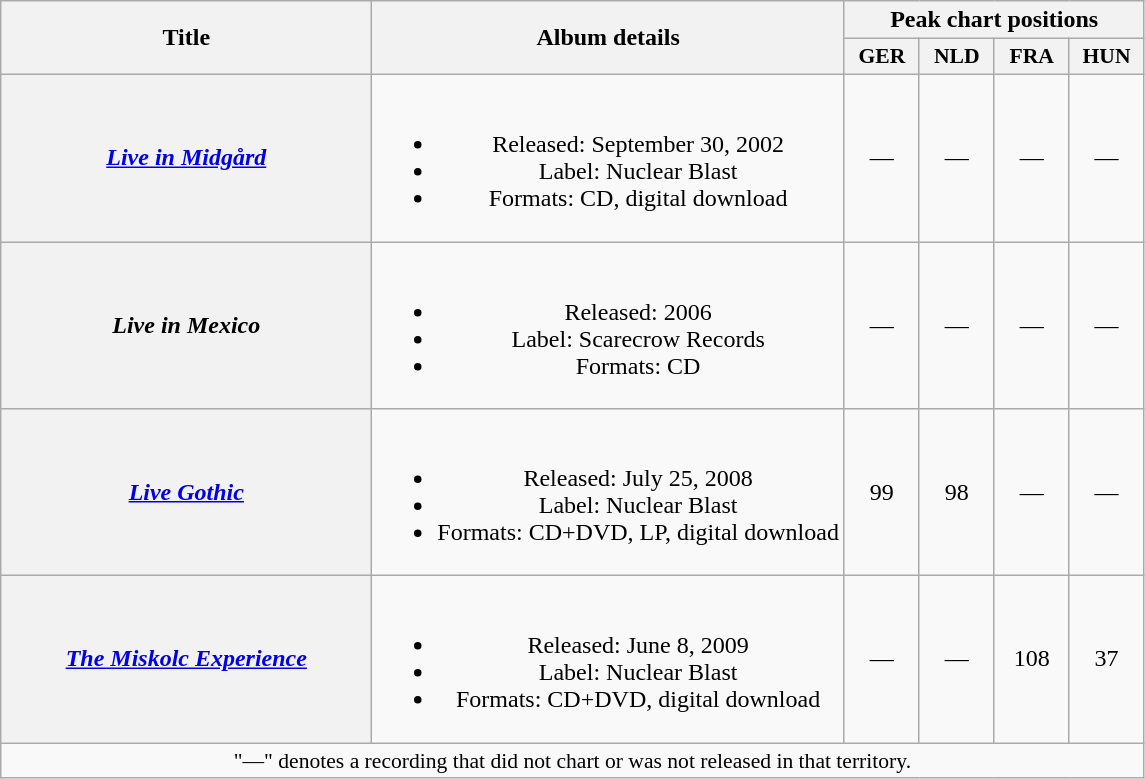<table class="wikitable plainrowheaders" style="text-align:center;">
<tr>
<th scope="col" rowspan="2" style="width:15em;">Title</th>
<th scope="col" rowspan="2">Album details</th>
<th scope="col" colspan="4">Peak chart positions</th>
</tr>
<tr>
<th scope="col" style="width:3em;font-size:90%;">GER<br></th>
<th scope="col" style="width:3em;font-size:90%;">NLD<br></th>
<th scope="col" style="width:3em;font-size:90%;">FRA<br></th>
<th scope="col" style="width:3em;font-size:90%;">HUN<br></th>
</tr>
<tr>
<th scope="row"><em><a href='#'>Live in Midgård</a></em></th>
<td><br><ul><li>Released: September 30, 2002</li><li>Label: Nuclear Blast</li><li>Formats: CD, digital download</li></ul></td>
<td>—</td>
<td>—</td>
<td>—</td>
<td>—</td>
</tr>
<tr>
<th scope="row"><em>Live in Mexico</em></th>
<td><br><ul><li>Released: 2006</li><li>Label: Scarecrow Records</li><li>Formats: CD</li></ul></td>
<td>—</td>
<td>—</td>
<td>—</td>
<td>—</td>
</tr>
<tr>
<th scope="row"><em><a href='#'>Live Gothic</a></em></th>
<td><br><ul><li>Released: July 25, 2008</li><li>Label: Nuclear Blast</li><li>Formats: CD+DVD, LP, digital download</li></ul></td>
<td>99</td>
<td>98</td>
<td>—</td>
<td>—</td>
</tr>
<tr>
<th scope="row"><em><a href='#'>The Miskolc Experience</a></em></th>
<td><br><ul><li>Released: June 8, 2009</li><li>Label: Nuclear Blast</li><li>Formats: CD+DVD, digital download</li></ul></td>
<td>—</td>
<td>—</td>
<td>108</td>
<td>37</td>
</tr>
<tr>
<td colspan="10" style="font-size:90%">"—" denotes a recording that did not chart or was not released in that territory.</td>
</tr>
</table>
